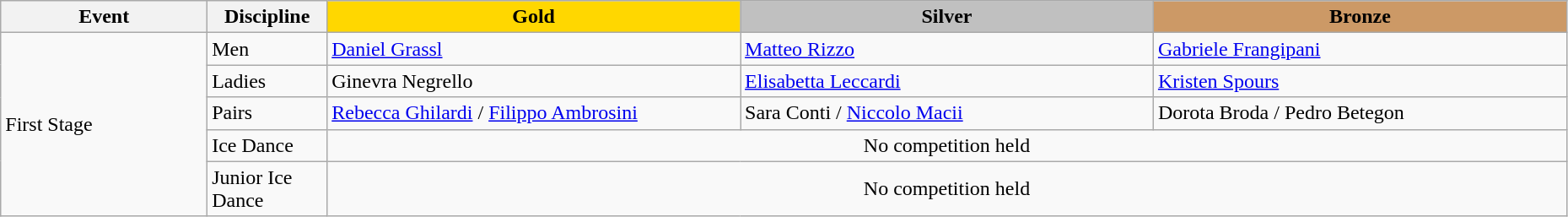<table class="wikitable" style="width:98%;">
<tr>
<th style="width:10%;">Event</th>
<th style="width:5%;">Discipline</th>
<td style="text-align:center; width:20%; background:gold;"><strong>Gold</strong></td>
<td style="text-align:center; width:20%; background:silver;"><strong>Silver</strong></td>
<td style="text-align:center; width:20%; background:#c96;"><strong>Bronze</strong></td>
</tr>
<tr>
<td rowspan="5">First Stage</td>
<td>Men</td>
<td> <a href='#'>Daniel Grassl</a></td>
<td> <a href='#'>Matteo Rizzo</a></td>
<td> <a href='#'>Gabriele Frangipani</a></td>
</tr>
<tr>
<td>Ladies</td>
<td> Ginevra Negrello</td>
<td> <a href='#'>Elisabetta Leccardi</a></td>
<td> <a href='#'>Kristen Spours</a></td>
</tr>
<tr>
<td>Pairs</td>
<td> <a href='#'>Rebecca Ghilardi</a> / <a href='#'>Filippo Ambrosini</a></td>
<td> Sara Conti / <a href='#'>Niccolo Macii</a></td>
<td> Dorota Broda / Pedro Betegon</td>
</tr>
<tr>
<td>Ice Dance</td>
<td colspan="3"; style="text-align:center">No competition held</td>
</tr>
<tr>
<td>Junior Ice Dance</td>
<td colspan="3"; style="text-align:center">No competition held</td>
</tr>
</table>
